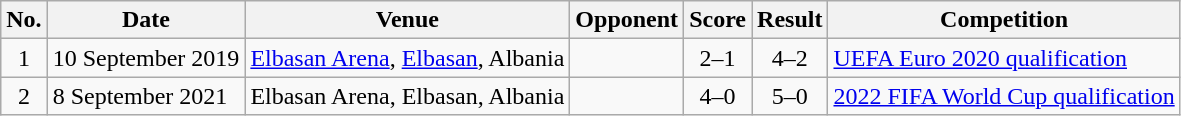<table class="wikitable sortable">
<tr>
<th scope="col">No.</th>
<th scope="col">Date</th>
<th scope="col">Venue</th>
<th scope="col">Opponent</th>
<th scope="col">Score</th>
<th scope="col">Result</th>
<th scope="col">Competition</th>
</tr>
<tr>
<td style="text-align:center">1</td>
<td>10 September 2019</td>
<td><a href='#'>Elbasan Arena</a>, <a href='#'>Elbasan</a>, Albania</td>
<td></td>
<td style="text-align:center">2–1</td>
<td style="text-align:center">4–2</td>
<td><a href='#'>UEFA Euro 2020 qualification</a></td>
</tr>
<tr>
<td style="text-align:center">2</td>
<td>8 September 2021</td>
<td>Elbasan Arena, Elbasan, Albania</td>
<td></td>
<td style="text-align:center">4–0</td>
<td style="text-align:center">5–0</td>
<td><a href='#'>2022 FIFA World Cup qualification</a></td>
</tr>
</table>
